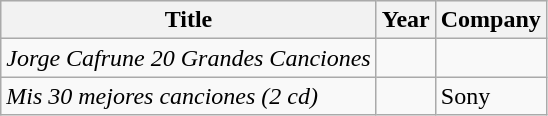<table class="wikitable">
<tr style="background-color:#eee;color:#000">
<th>Title</th>
<th>Year</th>
<th>Company</th>
</tr>
<tr>
<td><em>Jorge Cafrune 20 Grandes Canciones</em></td>
<td></td>
</tr>
<tr>
<td><em>Mis 30 mejores canciones (2 cd)</em></td>
<td></td>
<td>Sony</td>
</tr>
</table>
